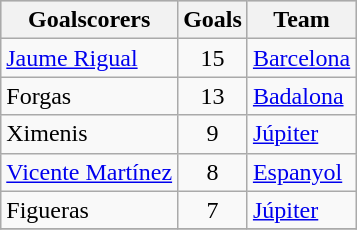<table class="wikitable sortable" class="wikitable">
<tr style="background:#ccc; text-align:center;">
<th>Goalscorers</th>
<th>Goals</th>
<th>Team</th>
</tr>
<tr>
<td> <a href='#'>Jaume Rigual</a></td>
<td style="text-align:center;">15</td>
<td><a href='#'>Barcelona</a></td>
</tr>
<tr>
<td> Forgas</td>
<td style="text-align:center;">13</td>
<td><a href='#'>Badalona</a></td>
</tr>
<tr>
<td> Ximenis</td>
<td style="text-align:center;">9</td>
<td><a href='#'>Júpiter</a></td>
</tr>
<tr>
<td> <a href='#'>Vicente Martínez</a></td>
<td style="text-align:center;">8</td>
<td><a href='#'>Espanyol</a></td>
</tr>
<tr>
<td> Figueras</td>
<td style="text-align:center;">7</td>
<td><a href='#'>Júpiter</a></td>
</tr>
<tr>
</tr>
</table>
